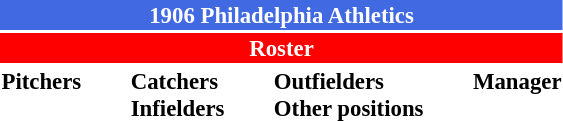<table class="toccolours" style="font-size: 95%;">
<tr>
<th colspan="10" style="background-color: #4169e1; color: white; text-align: center;">1906 Philadelphia Athletics</th>
</tr>
<tr>
<td colspan="10" style="background-color: #FF0000; color: white; text-align: center;"><strong>Roster</strong></td>
</tr>
<tr>
<td valign="top"><strong>Pitchers</strong><br>








</td>
<td width="25px"></td>
<td valign="top"><strong>Catchers</strong><br>



<strong>Infielders</strong>









</td>
<td width="25px"></td>
<td valign="top"><strong>Outfielders</strong><br>




<strong>Other positions</strong>

</td>
<td width="25px"></td>
<td valign="top"><strong>Manager</strong><br></td>
</tr>
</table>
